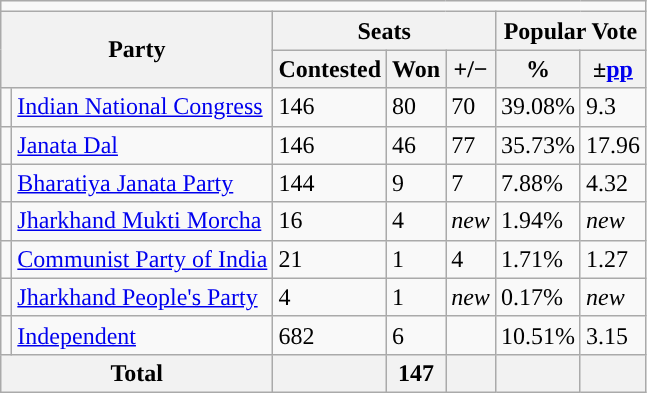<table class="wikitable">
<tr>
<td colspan="7"></td>
</tr>
<tr>
<th colspan="2" rowspan="2">Party</th>
<th colspan="3">Seats</th>
<th colspan="2">Popular Vote</th>
</tr>
<tr>
<th>Contested</th>
<th>Won</th>
<th><strong>+/−</strong></th>
<th>%</th>
<th>±<a href='#'>pp</a></th>
</tr>
<tr>
<td style="background-color: "></td>
<td><a href='#'>Indian National Congress</a></td>
<td>146</td>
<td>80</td>
<td>70</td>
<td>39.08%</td>
<td>9.3</td>
</tr>
<tr>
<td style="background-color: "></td>
<td><a href='#'>Janata Dal</a></td>
<td>146</td>
<td>46</td>
<td>77</td>
<td>35.73%</td>
<td>17.96</td>
</tr>
<tr>
<td style="background-color: "></td>
<td><a href='#'>Bharatiya Janata Party</a></td>
<td>144</td>
<td>9</td>
<td>7</td>
<td>7.88%</td>
<td>4.32</td>
</tr>
<tr>
<td style="background-color: "></td>
<td><a href='#'>Jharkhand Mukti Morcha</a></td>
<td>16</td>
<td>4</td>
<td><em>new</em></td>
<td>1.94%</td>
<td><em>new</em></td>
</tr>
<tr>
<td style="background-color: "></td>
<td><a href='#'>Communist Party of India</a></td>
<td>21</td>
<td>1</td>
<td>4</td>
<td>1.71%</td>
<td>1.27</td>
</tr>
<tr>
<td style="background-color: "></td>
<td><a href='#'>Jharkhand People's Party</a></td>
<td>4</td>
<td>1</td>
<td><em>new</em></td>
<td>0.17%</td>
<td><em>new</em></td>
</tr>
<tr>
<td style="background-color: "></td>
<td><a href='#'>Independent</a></td>
<td>682</td>
<td>6</td>
<td></td>
<td>10.51%</td>
<td>3.15</td>
</tr>
<tr>
<th colspan="2">Total</th>
<th></th>
<th>147</th>
<th></th>
<th></th>
<th></th>
</tr>
</table>
